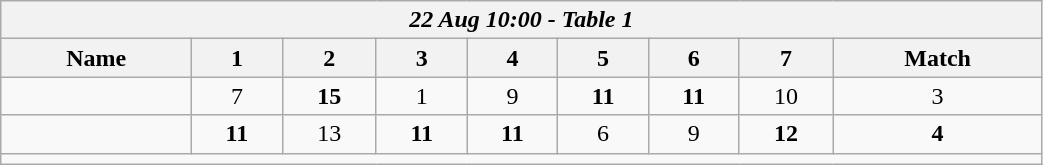<table class=wikitable style="text-align:center; width: 55%">
<tr>
<th colspan=17><em>22 Aug 10:00 - Table 1</em></th>
</tr>
<tr>
<th>Name</th>
<th>1</th>
<th>2</th>
<th>3</th>
<th>4</th>
<th>5</th>
<th>6</th>
<th>7</th>
<th>Match</th>
</tr>
<tr>
<td style="text-align:left;"></td>
<td>7</td>
<td><strong>15</strong></td>
<td>1</td>
<td>9</td>
<td><strong>11</strong></td>
<td><strong>11</strong></td>
<td>10</td>
<td>3</td>
</tr>
<tr>
<td style="text-align:left;"></td>
<td><strong>11</strong></td>
<td>13</td>
<td><strong>11</strong></td>
<td><strong>11</strong></td>
<td>6</td>
<td>9</td>
<td><strong>12</strong></td>
<td><strong>4</strong></td>
</tr>
<tr>
<td colspan=17></td>
</tr>
</table>
